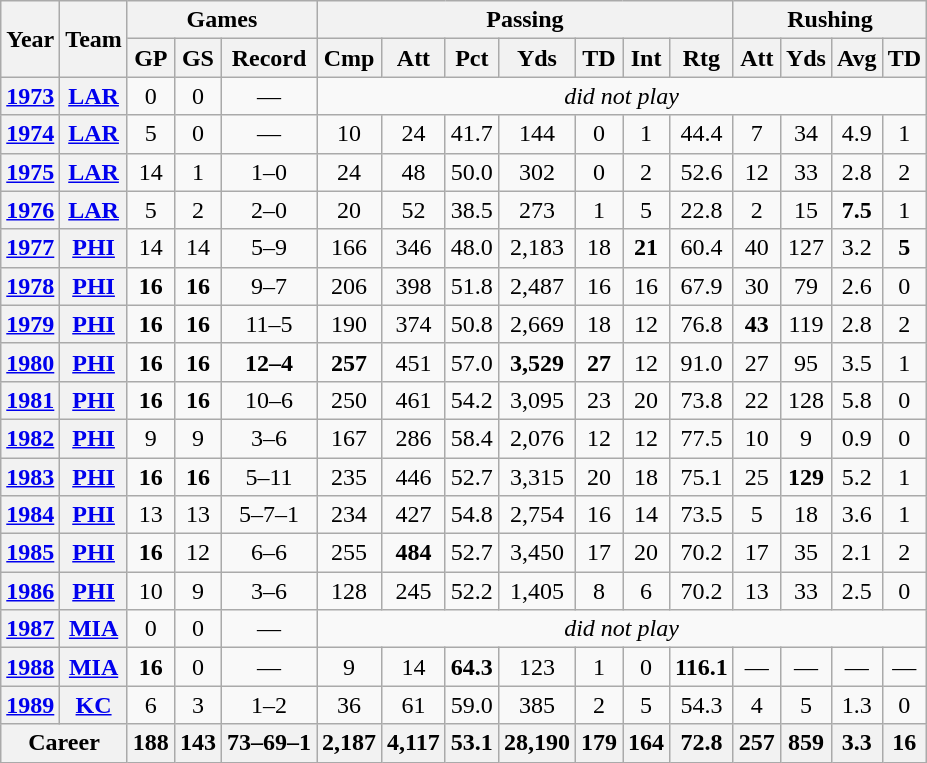<table class="wikitable" style="text-align:center;">
<tr>
<th rowspan="2">Year</th>
<th rowspan="2">Team</th>
<th colspan="3">Games</th>
<th colspan="7">Passing</th>
<th colspan="4">Rushing</th>
</tr>
<tr>
<th>GP</th>
<th>GS</th>
<th>Record</th>
<th>Cmp</th>
<th>Att</th>
<th>Pct</th>
<th>Yds</th>
<th>TD</th>
<th>Int</th>
<th>Rtg</th>
<th>Att</th>
<th>Yds</th>
<th>Avg</th>
<th>TD</th>
</tr>
<tr>
<th><a href='#'>1973</a></th>
<th><a href='#'>LAR</a></th>
<td>0</td>
<td>0</td>
<td>—</td>
<td colspan="11"><em>did not play</em></td>
</tr>
<tr>
<th><a href='#'>1974</a></th>
<th><a href='#'>LAR</a></th>
<td>5</td>
<td>0</td>
<td>—</td>
<td>10</td>
<td>24</td>
<td>41.7</td>
<td>144</td>
<td>0</td>
<td>1</td>
<td>44.4</td>
<td>7</td>
<td>34</td>
<td>4.9</td>
<td>1</td>
</tr>
<tr>
<th><a href='#'>1975</a></th>
<th><a href='#'>LAR</a></th>
<td>14</td>
<td>1</td>
<td>1–0</td>
<td>24</td>
<td>48</td>
<td>50.0</td>
<td>302</td>
<td>0</td>
<td>2</td>
<td>52.6</td>
<td>12</td>
<td>33</td>
<td>2.8</td>
<td>2</td>
</tr>
<tr>
<th><a href='#'>1976</a></th>
<th><a href='#'>LAR</a></th>
<td>5</td>
<td>2</td>
<td>2–0</td>
<td>20</td>
<td>52</td>
<td>38.5</td>
<td>273</td>
<td>1</td>
<td>5</td>
<td>22.8</td>
<td>2</td>
<td>15</td>
<td><strong>7.5</strong></td>
<td>1</td>
</tr>
<tr>
<th><a href='#'>1977</a></th>
<th><a href='#'>PHI</a></th>
<td>14</td>
<td>14</td>
<td>5–9</td>
<td>166</td>
<td>346</td>
<td>48.0</td>
<td>2,183</td>
<td>18</td>
<td><strong>21</strong></td>
<td>60.4</td>
<td>40</td>
<td>127</td>
<td>3.2</td>
<td><strong>5</strong></td>
</tr>
<tr>
<th><a href='#'>1978</a></th>
<th><a href='#'>PHI</a></th>
<td><strong>16</strong></td>
<td><strong>16</strong></td>
<td>9–7</td>
<td>206</td>
<td>398</td>
<td>51.8</td>
<td>2,487</td>
<td>16</td>
<td>16</td>
<td>67.9</td>
<td>30</td>
<td>79</td>
<td>2.6</td>
<td>0</td>
</tr>
<tr>
<th><a href='#'>1979</a></th>
<th><a href='#'>PHI</a></th>
<td><strong>16</strong></td>
<td><strong>16</strong></td>
<td>11–5</td>
<td>190</td>
<td>374</td>
<td>50.8</td>
<td>2,669</td>
<td>18</td>
<td>12</td>
<td>76.8</td>
<td><strong>43</strong></td>
<td>119</td>
<td>2.8</td>
<td>2</td>
</tr>
<tr>
<th><a href='#'>1980</a></th>
<th><a href='#'>PHI</a></th>
<td><strong>16</strong></td>
<td><strong>16</strong></td>
<td><strong>12–4</strong></td>
<td><strong>257</strong></td>
<td>451</td>
<td>57.0</td>
<td><strong>3,529</strong></td>
<td><strong>27</strong></td>
<td>12</td>
<td>91.0</td>
<td>27</td>
<td>95</td>
<td>3.5</td>
<td>1</td>
</tr>
<tr>
<th><a href='#'>1981</a></th>
<th><a href='#'>PHI</a></th>
<td><strong>16</strong></td>
<td><strong>16</strong></td>
<td>10–6</td>
<td>250</td>
<td>461</td>
<td>54.2</td>
<td>3,095</td>
<td>23</td>
<td>20</td>
<td>73.8</td>
<td>22</td>
<td>128</td>
<td>5.8</td>
<td>0</td>
</tr>
<tr>
<th><a href='#'>1982</a></th>
<th><a href='#'>PHI</a></th>
<td>9</td>
<td>9</td>
<td>3–6</td>
<td>167</td>
<td>286</td>
<td>58.4</td>
<td>2,076</td>
<td>12</td>
<td>12</td>
<td>77.5</td>
<td>10</td>
<td>9</td>
<td>0.9</td>
<td>0</td>
</tr>
<tr>
<th><a href='#'>1983</a></th>
<th><a href='#'>PHI</a></th>
<td><strong>16</strong></td>
<td><strong>16</strong></td>
<td>5–11</td>
<td>235</td>
<td>446</td>
<td>52.7</td>
<td>3,315</td>
<td>20</td>
<td>18</td>
<td>75.1</td>
<td>25</td>
<td><strong>129</strong></td>
<td>5.2</td>
<td>1</td>
</tr>
<tr>
<th><a href='#'>1984</a></th>
<th><a href='#'>PHI</a></th>
<td>13</td>
<td>13</td>
<td>5–7–1</td>
<td>234</td>
<td>427</td>
<td>54.8</td>
<td>2,754</td>
<td>16</td>
<td>14</td>
<td>73.5</td>
<td>5</td>
<td>18</td>
<td>3.6</td>
<td>1</td>
</tr>
<tr>
<th><a href='#'>1985</a></th>
<th><a href='#'>PHI</a></th>
<td><strong>16</strong></td>
<td>12</td>
<td>6–6</td>
<td>255</td>
<td><strong>484</strong></td>
<td>52.7</td>
<td>3,450</td>
<td>17</td>
<td>20</td>
<td>70.2</td>
<td>17</td>
<td>35</td>
<td>2.1</td>
<td>2</td>
</tr>
<tr>
<th><a href='#'>1986</a></th>
<th><a href='#'>PHI</a></th>
<td>10</td>
<td>9</td>
<td>3–6</td>
<td>128</td>
<td>245</td>
<td>52.2</td>
<td>1,405</td>
<td>8</td>
<td>6</td>
<td>70.2</td>
<td>13</td>
<td>33</td>
<td>2.5</td>
<td>0</td>
</tr>
<tr>
<th><a href='#'>1987</a></th>
<th><a href='#'>MIA</a></th>
<td>0</td>
<td>0</td>
<td>—</td>
<td colspan="11"><em>did not play</em></td>
</tr>
<tr>
<th><a href='#'>1988</a></th>
<th><a href='#'>MIA</a></th>
<td><strong>16</strong></td>
<td>0</td>
<td>—</td>
<td>9</td>
<td>14</td>
<td><strong>64.3</strong></td>
<td>123</td>
<td>1</td>
<td>0</td>
<td><strong>116.1</strong></td>
<td>—</td>
<td>—</td>
<td>—</td>
<td>—</td>
</tr>
<tr>
<th><a href='#'>1989</a></th>
<th><a href='#'>KC</a></th>
<td>6</td>
<td>3</td>
<td>1–2</td>
<td>36</td>
<td>61</td>
<td>59.0</td>
<td>385</td>
<td>2</td>
<td>5</td>
<td>54.3</td>
<td>4</td>
<td>5</td>
<td>1.3</td>
<td>0</td>
</tr>
<tr>
<th colspan="2">Career</th>
<th>188</th>
<th>143</th>
<th>73–69–1</th>
<th>2,187</th>
<th>4,117</th>
<th>53.1</th>
<th>28,190</th>
<th>179</th>
<th>164</th>
<th>72.8</th>
<th>257</th>
<th>859</th>
<th>3.3</th>
<th>16</th>
</tr>
</table>
